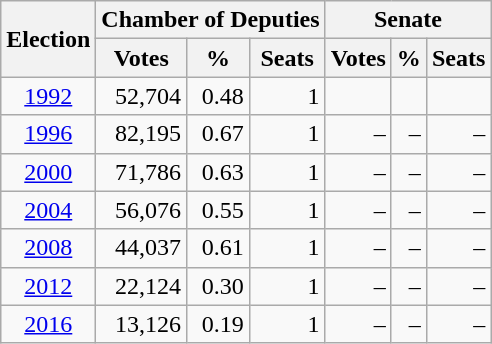<table class=wikitable style=text-align:right>
<tr>
<th rowspan=2>Election</th>
<th colspan=3>Chamber of Deputies</th>
<th colspan=3>Senate</th>
</tr>
<tr>
<th>Votes</th>
<th>%</th>
<th>Seats</th>
<th>Votes</th>
<th>%</th>
<th>Seats</th>
</tr>
<tr>
<td align=center><a href='#'>1992</a></td>
<td>52,704</td>
<td>0.48</td>
<td>1</td>
<td></td>
<td></td>
<td></td>
</tr>
<tr>
<td align=center><a href='#'>1996</a></td>
<td>82,195</td>
<td>0.67</td>
<td>1</td>
<td>–</td>
<td>–</td>
<td>–</td>
</tr>
<tr>
<td align=center><a href='#'>2000</a></td>
<td>71,786</td>
<td>0.63</td>
<td>1</td>
<td>–</td>
<td>–</td>
<td>–</td>
</tr>
<tr>
<td align=center><a href='#'>2004</a></td>
<td>56,076</td>
<td>0.55</td>
<td>1</td>
<td>–</td>
<td>–</td>
<td>–</td>
</tr>
<tr>
<td align=center><a href='#'>2008</a></td>
<td>44,037</td>
<td>0.61</td>
<td>1</td>
<td>–</td>
<td>–</td>
<td>–</td>
</tr>
<tr>
<td align=center><a href='#'>2012</a></td>
<td>22,124</td>
<td>0.30</td>
<td>1</td>
<td>–</td>
<td>–</td>
<td>–</td>
</tr>
<tr>
<td align=center><a href='#'>2016</a></td>
<td>13,126</td>
<td>0.19</td>
<td>1</td>
<td>–</td>
<td>–</td>
<td>–</td>
</tr>
</table>
